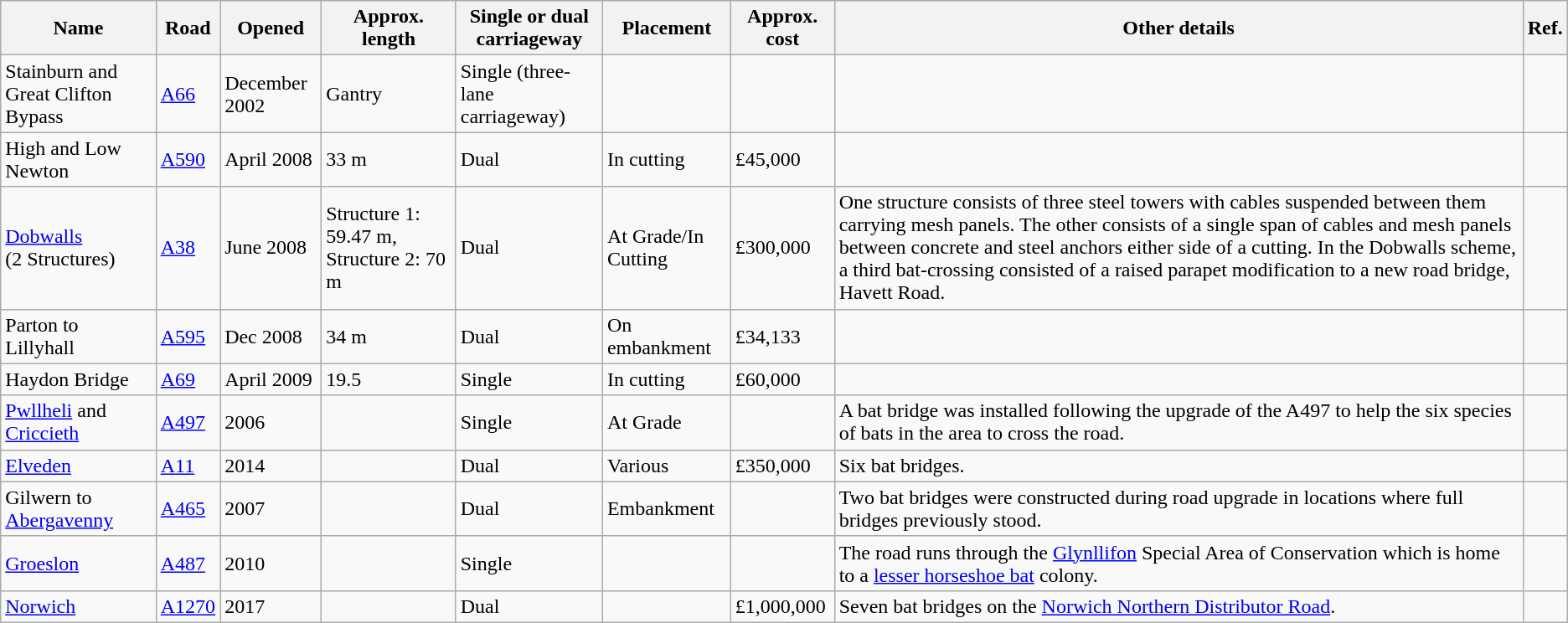<table class="wikitable">
<tr>
<th>Name</th>
<th>Road</th>
<th>Opened</th>
<th>Approx. length</th>
<th>Single or dual carriageway</th>
<th>Placement</th>
<th>Approx. cost</th>
<th>Other details</th>
<th>Ref.</th>
</tr>
<tr>
<td>Stainburn and Great Clifton Bypass</td>
<td><a href='#'>A66</a></td>
<td>December 2002</td>
<td>Gantry</td>
<td>Single (three-lane carriageway)</td>
<td></td>
<td></td>
<td></td>
<td></td>
</tr>
<tr>
<td>High and Low Newton</td>
<td><a href='#'>A590</a></td>
<td>April 2008</td>
<td>33 m</td>
<td>Dual</td>
<td>In cutting</td>
<td>£45,000</td>
<td></td>
<td></td>
</tr>
<tr>
<td><a href='#'>Dobwalls</a> <br> (2 Structures)</td>
<td><a href='#'>A38</a></td>
<td>June 2008</td>
<td>Structure 1: 59.47 m, Structure 2: 70 m</td>
<td>Dual</td>
<td>At Grade/In Cutting</td>
<td>£300,000</td>
<td>One structure consists of three steel towers with cables suspended between them carrying mesh panels. The other consists of a single span of cables and mesh panels between concrete and steel anchors either side of a cutting. In the Dobwalls scheme, a third bat-crossing consisted of a raised parapet modification to a new road bridge, Havett Road.</td>
<td></td>
</tr>
<tr>
<td>Parton to Lillyhall</td>
<td><a href='#'>A595</a></td>
<td>Dec 2008</td>
<td>34 m</td>
<td>Dual</td>
<td>On embankment</td>
<td>£34,133</td>
<td></td>
<td></td>
</tr>
<tr>
<td>Haydon Bridge</td>
<td><a href='#'>A69</a></td>
<td>April 2009</td>
<td>19.5</td>
<td>Single</td>
<td>In cutting</td>
<td>£60,000</td>
<td></td>
</tr>
<tr>
<td><a href='#'>Pwllheli</a> and <a href='#'>Criccieth</a></td>
<td><a href='#'>A497</a></td>
<td>2006</td>
<td></td>
<td>Single</td>
<td>At Grade</td>
<td></td>
<td>A bat bridge was installed following the upgrade of the A497 to help the six species of bats in the area to cross the road.</td>
<td></td>
</tr>
<tr>
<td><a href='#'>Elveden</a></td>
<td><a href='#'>A11</a></td>
<td>2014</td>
<td></td>
<td>Dual</td>
<td>Various</td>
<td>£350,000</td>
<td>Six bat bridges.</td>
<td></td>
</tr>
<tr>
<td>Gilwern to <a href='#'>Abergavenny</a></td>
<td><a href='#'>A465</a></td>
<td>2007</td>
<td></td>
<td>Dual</td>
<td>Embankment</td>
<td></td>
<td>Two bat bridges were constructed during road upgrade in locations where full bridges previously stood.</td>
<td></td>
</tr>
<tr>
<td><a href='#'>Groeslon</a></td>
<td><a href='#'>A487</a></td>
<td>2010</td>
<td></td>
<td>Single</td>
<td></td>
<td></td>
<td>The road runs through the <a href='#'>Glynllifon</a> Special Area of Conservation which is home to a <a href='#'>lesser horseshoe bat</a> colony.</td>
<td></td>
</tr>
<tr>
<td><a href='#'>Norwich</a></td>
<td><a href='#'>A1270</a></td>
<td>2017</td>
<td></td>
<td>Dual</td>
<td></td>
<td>£1,000,000</td>
<td>Seven bat bridges on the <a href='#'>Norwich Northern Distributor Road</a>.</td>
<td></td>
</tr>
</table>
